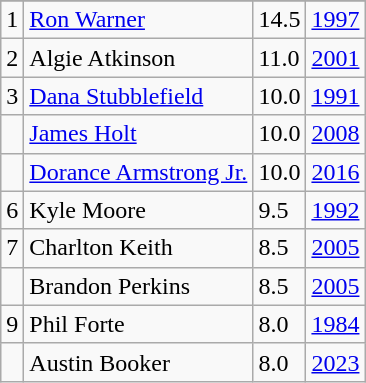<table class="wikitable">
<tr>
</tr>
<tr>
<td>1</td>
<td><a href='#'>Ron Warner</a></td>
<td>14.5</td>
<td><a href='#'>1997</a></td>
</tr>
<tr>
<td>2</td>
<td>Algie Atkinson</td>
<td>11.0</td>
<td><a href='#'>2001</a></td>
</tr>
<tr>
<td>3</td>
<td><a href='#'>Dana Stubblefield</a></td>
<td>10.0</td>
<td><a href='#'>1991</a></td>
</tr>
<tr>
<td></td>
<td><a href='#'>James Holt</a></td>
<td>10.0</td>
<td><a href='#'>2008</a></td>
</tr>
<tr>
<td></td>
<td><a href='#'>Dorance Armstrong Jr.</a></td>
<td>10.0</td>
<td><a href='#'>2016</a></td>
</tr>
<tr>
<td>6</td>
<td>Kyle Moore</td>
<td>9.5</td>
<td><a href='#'>1992</a></td>
</tr>
<tr>
<td>7</td>
<td>Charlton Keith</td>
<td>8.5</td>
<td><a href='#'>2005</a></td>
</tr>
<tr>
<td></td>
<td>Brandon Perkins</td>
<td>8.5</td>
<td><a href='#'>2005</a></td>
</tr>
<tr>
<td>9</td>
<td>Phil Forte</td>
<td>8.0</td>
<td><a href='#'>1984</a></td>
</tr>
<tr>
<td></td>
<td>Austin Booker</td>
<td>8.0</td>
<td><a href='#'>2023</a></td>
</tr>
</table>
